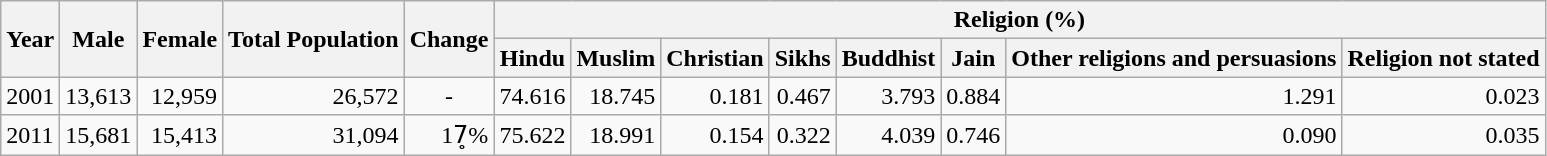<table class="wikitable">
<tr>
<th rowspan="2">Year</th>
<th rowspan="2">Male</th>
<th rowspan="2">Female</th>
<th rowspan="2">Total Population</th>
<th rowspan="2">Change</th>
<th colspan="8">Religion (%)</th>
</tr>
<tr>
<th>Hindu</th>
<th>Muslim</th>
<th>Christian</th>
<th>Sikhs</th>
<th>Buddhist</th>
<th>Jain</th>
<th>Other religions and persuasions</th>
<th>Religion not stated</th>
</tr>
<tr>
<td>2001</td>
<td style="text-align:right;">13,613</td>
<td style="text-align:right;">12,959</td>
<td style="text-align:right;">26,572</td>
<td style="text-align:center;">-</td>
<td style="text-align:right;">74.616</td>
<td style="text-align:right;">18.745</td>
<td style="text-align:right;">0.181</td>
<td style="text-align:right;">0.467</td>
<td style="text-align:right;">3.793</td>
<td style="text-align:right;">0.884</td>
<td style="text-align:right;">1.291</td>
<td style="text-align:right;">0.023</td>
</tr>
<tr>
<td>2011</td>
<td style="text-align:right;">15,681</td>
<td style="text-align:right;">15,413</td>
<td style="text-align:right;">31,094</td>
<td style="text-align:right;">17̥%</td>
<td style="text-align:right;">75.622</td>
<td style="text-align:right;">18.991</td>
<td style="text-align:right;">0.154</td>
<td style="text-align:right;">0.322</td>
<td style="text-align:right;">4.039</td>
<td style="text-align:right;">0.746</td>
<td style="text-align:right;">0.090</td>
<td style="text-align:right;">0.035</td>
</tr>
</table>
